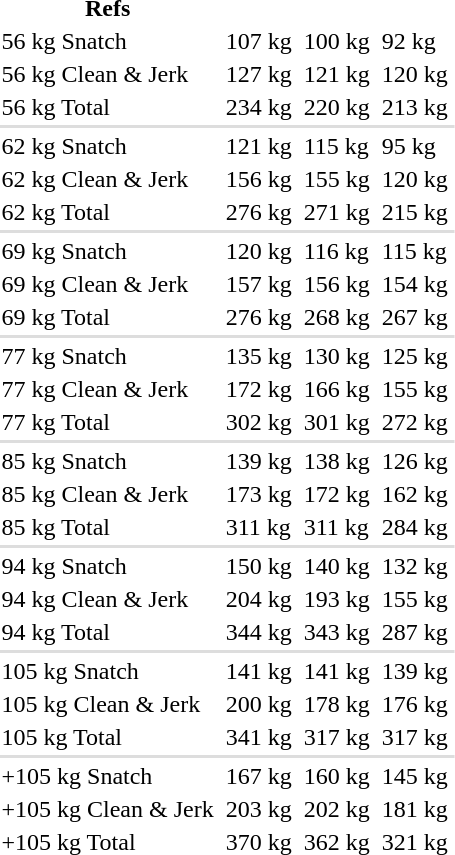<table>
<tr>
<th>Refs</th>
</tr>
<tr>
<td>56 kg Snatch</td>
<td></td>
<td>107 kg</td>
<td></td>
<td>100 kg</td>
<td></td>
<td>92 kg</td>
<td align=center></td>
</tr>
<tr>
<td>56 kg Clean & Jerk</td>
<td></td>
<td>127 kg</td>
<td></td>
<td>121 kg</td>
<td></td>
<td>120 kg</td>
<td align=center></td>
</tr>
<tr>
<td>56 kg Total</td>
<td></td>
<td>234 kg</td>
<td></td>
<td>220 kg</td>
<td></td>
<td>213 kg</td>
<td align=center></td>
</tr>
<tr bgcolor=#DDDDDD>
<td colspan=8></td>
</tr>
<tr>
<td>62 kg Snatch</td>
<td></td>
<td>121 kg</td>
<td></td>
<td>115 kg</td>
<td></td>
<td>95 kg</td>
<td align=center></td>
</tr>
<tr>
<td>62 kg Clean & Jerk</td>
<td></td>
<td>156 kg</td>
<td></td>
<td>155 kg</td>
<td></td>
<td>120 kg</td>
<td align=center></td>
</tr>
<tr>
<td>62 kg Total</td>
<td></td>
<td>276 kg</td>
<td></td>
<td>271 kg</td>
<td></td>
<td>215 kg</td>
<td align=center></td>
</tr>
<tr bgcolor=#DDDDDD>
<td colspan=8></td>
</tr>
<tr>
<td>69 kg Snatch</td>
<td></td>
<td>120 kg</td>
<td></td>
<td>116 kg</td>
<td></td>
<td>115 kg</td>
<td align=center></td>
</tr>
<tr>
<td>69 kg Clean & Jerk</td>
<td></td>
<td>157 kg</td>
<td></td>
<td>156 kg</td>
<td></td>
<td>154 kg</td>
<td align=center></td>
</tr>
<tr>
<td>69 kg Total</td>
<td></td>
<td>276 kg</td>
<td></td>
<td>268 kg</td>
<td></td>
<td>267 kg</td>
<td align=center></td>
</tr>
<tr bgcolor=#DDDDDD>
<td colspan=8></td>
</tr>
<tr>
<td>77 kg Snatch</td>
<td></td>
<td>135 kg</td>
<td></td>
<td>130 kg</td>
<td></td>
<td>125 kg</td>
<td align=center></td>
</tr>
<tr>
<td>77 kg Clean & Jerk</td>
<td></td>
<td>172 kg</td>
<td></td>
<td>166 kg</td>
<td></td>
<td>155 kg</td>
<td align=center></td>
</tr>
<tr>
<td>77 kg Total</td>
<td></td>
<td>302 kg</td>
<td></td>
<td>301 kg</td>
<td></td>
<td>272 kg</td>
<td align=center></td>
</tr>
<tr bgcolor=#DDDDDD>
<td colspan=8></td>
</tr>
<tr>
<td>85 kg Snatch</td>
<td></td>
<td>139 kg</td>
<td></td>
<td>138 kg</td>
<td></td>
<td>126 kg</td>
<td align=center></td>
</tr>
<tr>
<td>85 kg Clean & Jerk</td>
<td></td>
<td>173 kg</td>
<td></td>
<td>172 kg</td>
<td></td>
<td>162 kg</td>
<td align=center></td>
</tr>
<tr>
<td>85 kg Total</td>
<td></td>
<td>311 kg</td>
<td></td>
<td>311 kg</td>
<td></td>
<td>284 kg</td>
<td align=center></td>
</tr>
<tr bgcolor=#DDDDDD>
<td colspan=8></td>
</tr>
<tr>
<td>94 kg Snatch</td>
<td></td>
<td>150 kg</td>
<td></td>
<td>140 kg</td>
<td></td>
<td>132 kg</td>
<td align=center></td>
</tr>
<tr>
<td>94 kg Clean & Jerk</td>
<td></td>
<td>204 kg</td>
<td></td>
<td>193 kg</td>
<td></td>
<td>155 kg</td>
<td align=center></td>
</tr>
<tr>
<td>94 kg Total</td>
<td></td>
<td>344 kg</td>
<td></td>
<td>343 kg</td>
<td></td>
<td>287 kg</td>
<td align=center></td>
</tr>
<tr bgcolor=#DDDDDD>
<td colspan=8></td>
</tr>
<tr>
<td>105 kg Snatch</td>
<td></td>
<td>141 kg</td>
<td></td>
<td>141 kg</td>
<td></td>
<td>139 kg</td>
<td align=center></td>
</tr>
<tr>
<td>105 kg Clean & Jerk</td>
<td></td>
<td>200 kg</td>
<td></td>
<td>178 kg</td>
<td></td>
<td>176 kg</td>
<td align=center></td>
</tr>
<tr>
<td>105 kg Total</td>
<td></td>
<td>341 kg</td>
<td></td>
<td>317 kg</td>
<td></td>
<td>317 kg</td>
<td align=center></td>
</tr>
<tr bgcolor=#DDDDDD>
<td colspan=8></td>
</tr>
<tr>
<td>+105 kg Snatch</td>
<td></td>
<td>167 kg</td>
<td></td>
<td>160 kg</td>
<td></td>
<td>145 kg</td>
<td align=center></td>
</tr>
<tr>
<td>+105 kg Clean & Jerk</td>
<td></td>
<td>203 kg</td>
<td></td>
<td>202 kg</td>
<td></td>
<td>181 kg</td>
<td align=center></td>
</tr>
<tr>
<td>+105 kg Total</td>
<td></td>
<td>370 kg</td>
<td></td>
<td>362 kg</td>
<td></td>
<td>321 kg</td>
<td align=center></td>
</tr>
</table>
